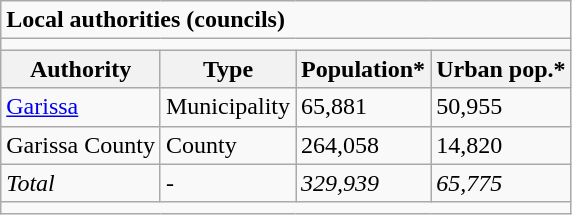<table class="wikitable">
<tr>
<td colspan="5"><strong>Local authorities (councils)</strong></td>
</tr>
<tr>
<td colspan="5"></td>
</tr>
<tr>
<th>Authority</th>
<th>Type</th>
<th>Population*</th>
<th>Urban pop.*</th>
</tr>
<tr>
<td><a href='#'>Garissa</a></td>
<td>Municipality</td>
<td>65,881</td>
<td>50,955</td>
</tr>
<tr>
<td>Garissa County</td>
<td>County</td>
<td>264,058</td>
<td>14,820</td>
</tr>
<tr>
<td><em>Total</em></td>
<td>-</td>
<td><em>329,939</em></td>
<td><em>65,775</em></td>
</tr>
<tr>
<td colspan="5"></td>
</tr>
</table>
